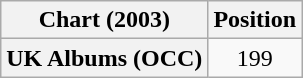<table class="wikitable plainrowheaders" style="text-align:center">
<tr>
<th scope="col">Chart (2003)</th>
<th scope="col">Position</th>
</tr>
<tr>
<th scope="row">UK Albums (OCC)</th>
<td>199</td>
</tr>
</table>
